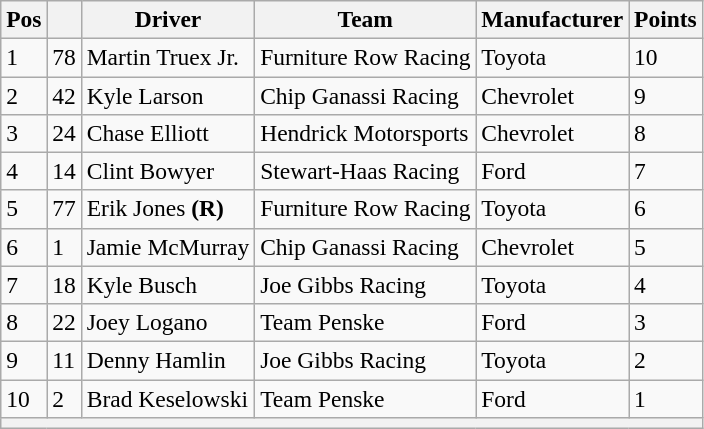<table class="wikitable" style="font-size:98%">
<tr>
<th>Pos</th>
<th></th>
<th>Driver</th>
<th>Team</th>
<th>Manufacturer</th>
<th>Points</th>
</tr>
<tr>
<td>1</td>
<td>78</td>
<td>Martin Truex Jr.</td>
<td>Furniture Row Racing</td>
<td>Toyota</td>
<td>10</td>
</tr>
<tr>
<td>2</td>
<td>42</td>
<td>Kyle Larson</td>
<td>Chip Ganassi Racing</td>
<td>Chevrolet</td>
<td>9</td>
</tr>
<tr>
<td>3</td>
<td>24</td>
<td>Chase Elliott</td>
<td>Hendrick Motorsports</td>
<td>Chevrolet</td>
<td>8</td>
</tr>
<tr>
<td>4</td>
<td>14</td>
<td>Clint Bowyer</td>
<td>Stewart-Haas Racing</td>
<td>Ford</td>
<td>7</td>
</tr>
<tr>
<td>5</td>
<td>77</td>
<td>Erik Jones <strong>(R)</strong></td>
<td>Furniture Row Racing</td>
<td>Toyota</td>
<td>6</td>
</tr>
<tr>
<td>6</td>
<td>1</td>
<td>Jamie McMurray</td>
<td>Chip Ganassi Racing</td>
<td>Chevrolet</td>
<td>5</td>
</tr>
<tr>
<td>7</td>
<td>18</td>
<td>Kyle Busch</td>
<td>Joe Gibbs Racing</td>
<td>Toyota</td>
<td>4</td>
</tr>
<tr>
<td>8</td>
<td>22</td>
<td>Joey Logano</td>
<td>Team Penske</td>
<td>Ford</td>
<td>3</td>
</tr>
<tr>
<td>9</td>
<td>11</td>
<td>Denny Hamlin</td>
<td>Joe Gibbs Racing</td>
<td>Toyota</td>
<td>2</td>
</tr>
<tr>
<td>10</td>
<td>2</td>
<td>Brad Keselowski</td>
<td>Team Penske</td>
<td>Ford</td>
<td>1</td>
</tr>
<tr>
<th colspan="6"></th>
</tr>
</table>
